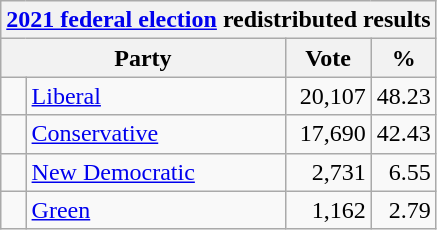<table class="wikitable">
<tr>
<th colspan="4"><a href='#'>2021 federal election</a> redistributed results</th>
</tr>
<tr>
<th bgcolor="#DDDDFF" width="130px" colspan="2">Party</th>
<th bgcolor="#DDDDFF" width="50px">Vote</th>
<th bgcolor="#DDDDFF" width="30px">%</th>
</tr>
<tr>
<td> </td>
<td><a href='#'>Liberal</a></td>
<td align=right>20,107</td>
<td align=right>48.23</td>
</tr>
<tr>
<td> </td>
<td><a href='#'>Conservative</a></td>
<td align=right>17,690</td>
<td align=right>42.43</td>
</tr>
<tr>
<td> </td>
<td><a href='#'>New Democratic</a></td>
<td align=right>2,731</td>
<td align=right>6.55</td>
</tr>
<tr>
<td> </td>
<td><a href='#'>Green</a></td>
<td align=right>1,162</td>
<td align=right>2.79</td>
</tr>
</table>
